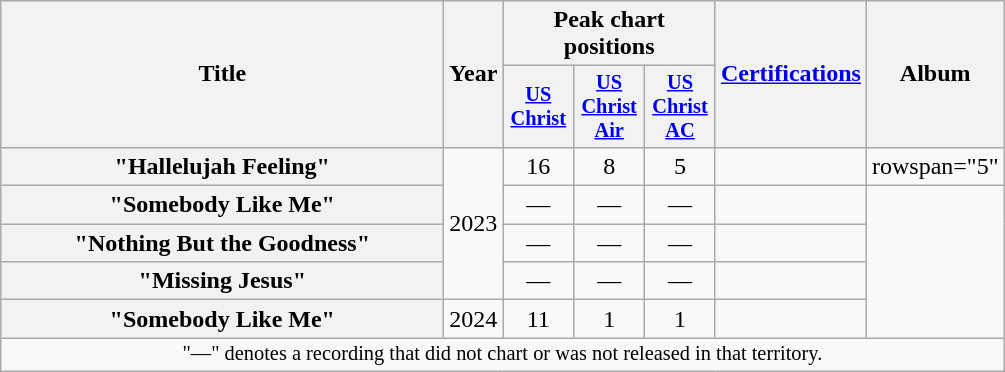<table class="wikitable plainrowheaders" style="text-align:center;">
<tr>
<th scope="col" rowspan="2" style="width:18em;">Title</th>
<th rowspan="2">Year</th>
<th colspan="3">Peak chart positions</th>
<th rowspan="2"><a href='#'>Certifications</a></th>
<th rowspan="2">Album</th>
</tr>
<tr>
<th scope="col" style="width:3em;font-size:85%;"><a href='#'>US<br>Christ</a><br></th>
<th scope="col" style="width:3em;font-size:85%;"><a href='#'>US<br>Christ<br>Air</a><br></th>
<th scope="col" style="width:3em;font-size:85%;"><a href='#'>US<br>Christ<br>AC</a><br></th>
</tr>
<tr>
<th scope="row">"Hallelujah Feeling"</th>
<td rowspan="4">2023</td>
<td>16</td>
<td>8</td>
<td>5</td>
<td></td>
<td>rowspan="5" </td>
</tr>
<tr>
<th scope="row">"Somebody Like Me"</th>
<td>—</td>
<td>—</td>
<td>—</td>
<td></td>
</tr>
<tr>
<th scope="row">"Nothing But the Goodness"</th>
<td>—</td>
<td>—</td>
<td>—</td>
<td></td>
</tr>
<tr>
<th scope="row">"Missing Jesus"</th>
<td>—</td>
<td>—</td>
<td>—</td>
<td></td>
</tr>
<tr>
<th scope="row">"Somebody Like Me"</th>
<td>2024</td>
<td>11</td>
<td>1</td>
<td>1</td>
<td></td>
</tr>
<tr>
<td colspan="12" style="font-size:85%">"—" denotes a recording that did not chart or was not released in that territory.</td>
</tr>
</table>
